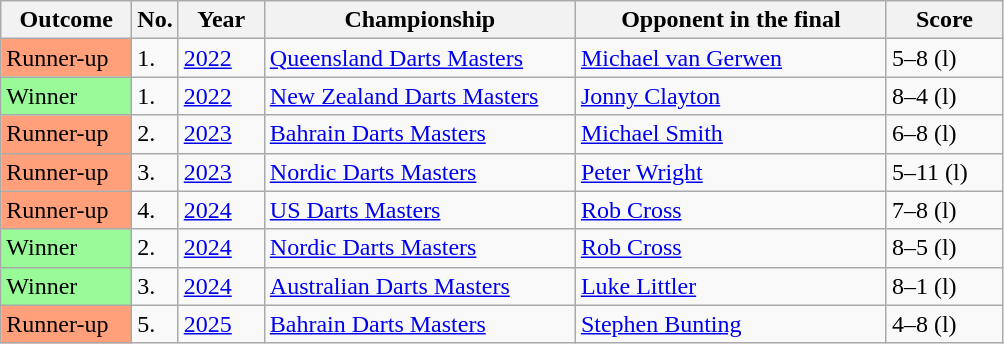<table class="sortable wikitable">
<tr>
<th style="width:80px;">Outcome</th>
<th style="width:20px;">No.</th>
<th style="width:50px;">Year</th>
<th style="width:200px;">Championship</th>
<th style="width:200px;">Opponent in the final</th>
<th style="width:70px;">Score</th>
</tr>
<tr>
<td style="background:#ffa07a">Runner-up</td>
<td>1.</td>
<td><a href='#'>2022</a></td>
<td><a href='#'>Queensland Darts Masters</a></td>
<td> <a href='#'>Michael van Gerwen</a></td>
<td>5–8 (l)</td>
</tr>
<tr>
<td style="background:#98FB98">Winner</td>
<td>1.</td>
<td><a href='#'>2022</a></td>
<td><a href='#'>New Zealand Darts Masters</a></td>
<td> <a href='#'>Jonny Clayton</a></td>
<td>8–4 (l)</td>
</tr>
<tr>
<td style="background:#ffa07a">Runner-up</td>
<td>2.</td>
<td><a href='#'>2023</a></td>
<td><a href='#'>Bahrain Darts Masters</a></td>
<td> <a href='#'>Michael Smith</a></td>
<td>6–8 (l)</td>
</tr>
<tr>
<td style="background:#ffa07a">Runner-up</td>
<td>3.</td>
<td><a href='#'>2023</a></td>
<td><a href='#'>Nordic Darts Masters</a></td>
<td> <a href='#'>Peter Wright</a></td>
<td>5–11 (l)</td>
</tr>
<tr>
<td style="background:#ffa07a">Runner-up</td>
<td>4.</td>
<td><a href='#'>2024</a></td>
<td><a href='#'>US Darts Masters</a></td>
<td> <a href='#'>Rob Cross</a></td>
<td>7–8 (l)</td>
</tr>
<tr>
<td style="background:#98FB98">Winner</td>
<td>2.</td>
<td><a href='#'>2024</a></td>
<td><a href='#'>Nordic Darts Masters</a></td>
<td> <a href='#'>Rob Cross</a></td>
<td>8–5 (l)</td>
</tr>
<tr>
<td style="background:#98FB98">Winner</td>
<td>3.</td>
<td><a href='#'>2024</a></td>
<td><a href='#'>Australian Darts  Masters</a></td>
<td> <a href='#'>Luke Littler</a></td>
<td>8–1 (l)</td>
</tr>
<tr>
<td style="background:#ffa07a">Runner-up</td>
<td>5.</td>
<td><a href='#'>2025</a></td>
<td><a href='#'>Bahrain Darts Masters</a></td>
<td> <a href='#'>Stephen Bunting</a></td>
<td>4–8 (l)</td>
</tr>
</table>
